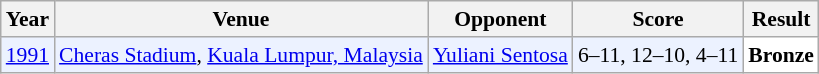<table class="sortable wikitable" style="font-size: 90%;">
<tr>
<th>Year</th>
<th>Venue</th>
<th>Opponent</th>
<th>Score</th>
<th>Result</th>
</tr>
<tr style="background:#ECF2FF">
<td align="center"><a href='#'>1991</a></td>
<td align="left"><a href='#'>Cheras Stadium</a>, <a href='#'>Kuala Lumpur, Malaysia</a></td>
<td align="left"> <a href='#'>Yuliani Sentosa</a></td>
<td align="left">6–11, 12–10, 4–11</td>
<td style="text-align:left; background: white"> <strong>Bronze</strong></td>
</tr>
</table>
